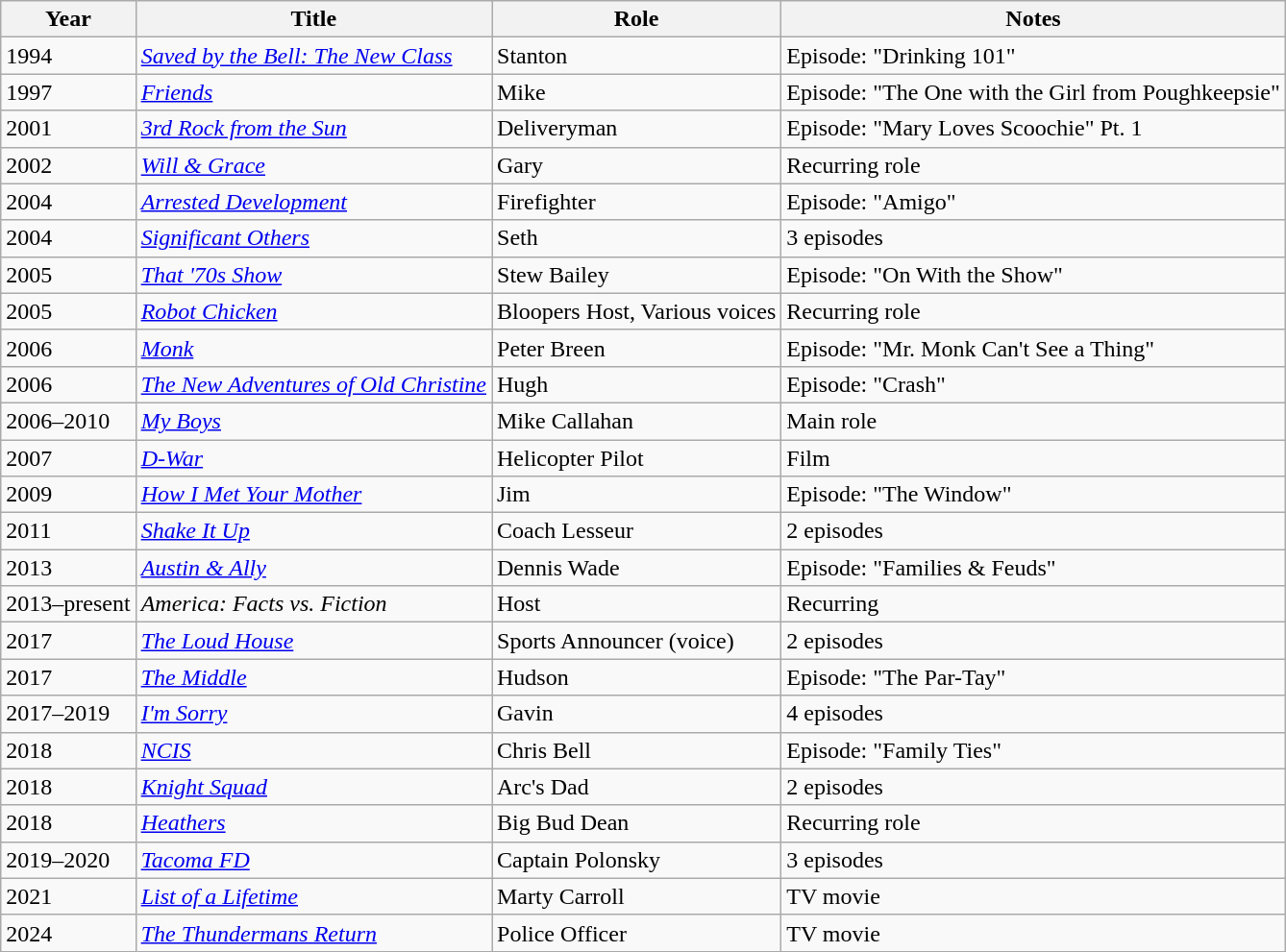<table class="wikitable sortable">
<tr>
<th>Year</th>
<th>Title</th>
<th>Role</th>
<th class="unsortable">Notes</th>
</tr>
<tr>
<td>1994</td>
<td><em><a href='#'>Saved by the Bell: The New Class</a></em></td>
<td>Stanton</td>
<td>Episode: "Drinking 101"</td>
</tr>
<tr>
<td>1997</td>
<td><em><a href='#'>Friends</a></em></td>
<td>Mike</td>
<td>Episode: "The One with the Girl from Poughkeepsie"</td>
</tr>
<tr>
<td>2001</td>
<td><em><a href='#'>3rd Rock from the Sun</a></em></td>
<td>Deliveryman</td>
<td>Episode: "Mary Loves Scoochie" Pt. 1</td>
</tr>
<tr>
<td>2002</td>
<td><em><a href='#'>Will & Grace</a></em></td>
<td>Gary</td>
<td>Recurring role</td>
</tr>
<tr>
<td>2004</td>
<td><em><a href='#'>Arrested Development</a></em></td>
<td>Firefighter</td>
<td>Episode: "Amigo"</td>
</tr>
<tr>
<td>2004</td>
<td><em><a href='#'>Significant Others</a></em></td>
<td>Seth</td>
<td>3 episodes</td>
</tr>
<tr>
<td>2005</td>
<td><em><a href='#'>That '70s Show</a></em></td>
<td>Stew Bailey</td>
<td>Episode: "On With the Show"</td>
</tr>
<tr>
<td>2005</td>
<td><em><a href='#'>Robot Chicken</a></em></td>
<td>Bloopers Host, Various voices</td>
<td>Recurring role</td>
</tr>
<tr>
<td>2006</td>
<td><em><a href='#'>Monk</a></em></td>
<td>Peter Breen</td>
<td>Episode: "Mr. Monk Can't See a Thing"</td>
</tr>
<tr>
<td>2006</td>
<td><em><a href='#'>The New Adventures of Old Christine</a></em></td>
<td>Hugh</td>
<td>Episode: "Crash"</td>
</tr>
<tr>
<td>2006–2010</td>
<td><em><a href='#'>My Boys</a></em></td>
<td>Mike Callahan</td>
<td>Main role</td>
</tr>
<tr>
<td>2007</td>
<td><em><a href='#'>D-War</a></em></td>
<td>Helicopter Pilot</td>
<td>Film</td>
</tr>
<tr>
<td>2009</td>
<td><em><a href='#'>How I Met Your Mother</a></em></td>
<td>Jim</td>
<td>Episode: "The Window"</td>
</tr>
<tr>
<td>2011</td>
<td><em><a href='#'>Shake It Up</a></em></td>
<td>Coach Lesseur</td>
<td>2 episodes</td>
</tr>
<tr>
<td>2013</td>
<td><em><a href='#'>Austin & Ally</a></em></td>
<td>Dennis Wade</td>
<td>Episode: "Families & Feuds"</td>
</tr>
<tr>
<td>2013–present</td>
<td><em>America: Facts vs. Fiction</em></td>
<td>Host</td>
<td>Recurring</td>
</tr>
<tr>
<td>2017</td>
<td><em><a href='#'>The Loud House</a></em></td>
<td>Sports Announcer (voice)</td>
<td>2 episodes</td>
</tr>
<tr>
<td>2017</td>
<td><em><a href='#'>The Middle</a></em></td>
<td>Hudson</td>
<td>Episode: "The Par-Tay"</td>
</tr>
<tr>
<td>2017–2019</td>
<td><em><a href='#'>I'm Sorry</a></em></td>
<td>Gavin</td>
<td>4 episodes</td>
</tr>
<tr>
<td>2018</td>
<td><em><a href='#'>NCIS</a></em></td>
<td>Chris Bell</td>
<td>Episode: "Family Ties"</td>
</tr>
<tr>
<td>2018</td>
<td><em><a href='#'>Knight Squad</a></em></td>
<td>Arc's Dad</td>
<td>2 episodes</td>
</tr>
<tr>
<td>2018</td>
<td><em><a href='#'>Heathers</a></em></td>
<td>Big Bud Dean</td>
<td>Recurring role</td>
</tr>
<tr>
<td>2019–2020</td>
<td><em><a href='#'>Tacoma FD</a></em></td>
<td>Captain Polonsky</td>
<td>3 episodes</td>
</tr>
<tr>
<td>2021</td>
<td><em><a href='#'>List of a Lifetime</a></em></td>
<td>Marty Carroll</td>
<td>TV movie</td>
</tr>
<tr>
<td>2024</td>
<td><em><a href='#'>The Thundermans Return</a></em></td>
<td>Police Officer</td>
<td>TV movie</td>
</tr>
</table>
